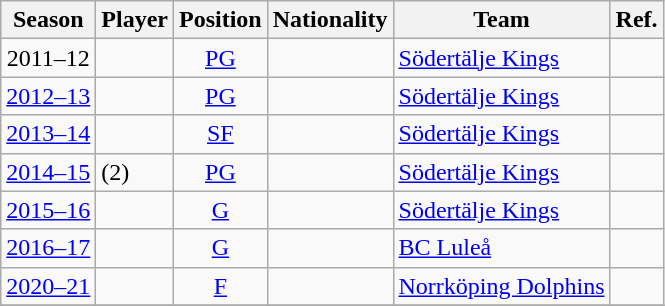<table class="wikitable plainrowheaders sortable" summary="Year (sortable), Player (sortable), Position (sortable), Nationality (sortable) and Team (sortable)">
<tr>
<th scope="col">Season</th>
<th scope="col">Player</th>
<th scope="col">Position</th>
<th scope="col">Nationality</th>
<th scope="col">Team</th>
<th scope="col">Ref.</th>
</tr>
<tr>
<td align=center>2011–12</td>
<td></td>
<td align=center><a href='#'>PG</a></td>
<td></td>
<td><a href='#'>Södertälje Kings</a></td>
<td align=center></td>
</tr>
<tr>
<td align=center><a href='#'>2012–13</a></td>
<td></td>
<td align=center><a href='#'>PG</a></td>
<td></td>
<td><a href='#'>Södertälje Kings</a></td>
<td align=center></td>
</tr>
<tr>
<td align=center><a href='#'>2013–14</a></td>
<td></td>
<td align=center><a href='#'>SF</a></td>
<td></td>
<td><a href='#'>Södertälje Kings</a></td>
<td align=center></td>
</tr>
<tr>
<td align=center><a href='#'>2014–15</a></td>
<td> (2)</td>
<td align=center><a href='#'>PG</a></td>
<td></td>
<td><a href='#'>Södertälje Kings</a></td>
<td align=center></td>
</tr>
<tr>
<td align=center><a href='#'>2015–16</a></td>
<td></td>
<td align=center><a href='#'>G</a></td>
<td></td>
<td><a href='#'>Södertälje Kings</a></td>
<td align=center></td>
</tr>
<tr>
<td align=center><a href='#'>2016–17</a></td>
<td></td>
<td align=center><a href='#'>G</a></td>
<td></td>
<td><a href='#'>BC Luleå</a></td>
<td align=center></td>
</tr>
<tr>
<td align=center><a href='#'>2020–21</a></td>
<td></td>
<td align=center><a href='#'>F</a></td>
<td></td>
<td><a href='#'>Norrköping Dolphins</a></td>
<td align=center></td>
</tr>
<tr>
</tr>
</table>
